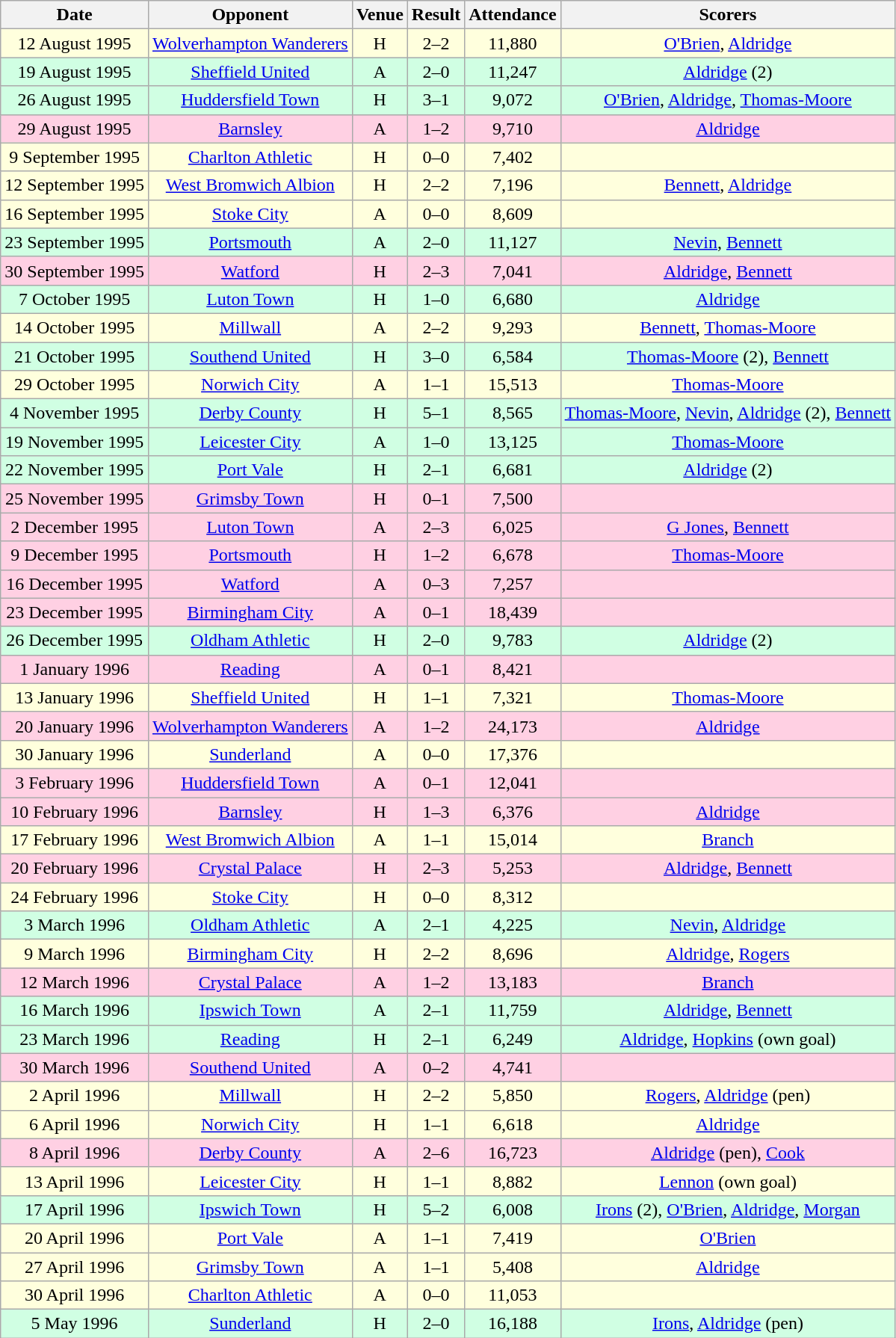<table class="wikitable sortable" style="font-size:100%; text-align:center">
<tr>
<th>Date</th>
<th>Opponent</th>
<th>Venue</th>
<th>Result</th>
<th>Attendance</th>
<th>Scorers</th>
</tr>
<tr style="background-color: #ffffdd;">
<td>12 August 1995</td>
<td><a href='#'>Wolverhampton Wanderers</a></td>
<td>H</td>
<td>2–2</td>
<td>11,880</td>
<td><a href='#'>O'Brien</a>, <a href='#'>Aldridge</a></td>
</tr>
<tr style="background-color: #d0ffe3;">
<td>19 August 1995</td>
<td><a href='#'>Sheffield United</a></td>
<td>A</td>
<td>2–0</td>
<td>11,247</td>
<td><a href='#'>Aldridge</a> (2)</td>
</tr>
<tr style="background-color: #d0ffe3;">
<td>26 August 1995</td>
<td><a href='#'>Huddersfield Town</a></td>
<td>H</td>
<td>3–1</td>
<td>9,072</td>
<td><a href='#'>O'Brien</a>, <a href='#'>Aldridge</a>, <a href='#'>Thomas-Moore</a></td>
</tr>
<tr style="background-color: #ffd0e3;">
<td>29 August 1995</td>
<td><a href='#'>Barnsley</a></td>
<td>A</td>
<td>1–2</td>
<td>9,710</td>
<td><a href='#'>Aldridge</a></td>
</tr>
<tr style="background-color: #ffffdd;">
<td>9 September 1995</td>
<td><a href='#'>Charlton Athletic</a></td>
<td>H</td>
<td>0–0</td>
<td>7,402</td>
<td></td>
</tr>
<tr style="background-color: #ffffdd;">
<td>12 September 1995</td>
<td><a href='#'>West Bromwich Albion</a></td>
<td>H</td>
<td>2–2</td>
<td>7,196</td>
<td><a href='#'>Bennett</a>, <a href='#'>Aldridge</a></td>
</tr>
<tr style="background-color: #ffffdd;">
<td>16 September 1995</td>
<td><a href='#'>Stoke City</a></td>
<td>A</td>
<td>0–0</td>
<td>8,609</td>
<td></td>
</tr>
<tr style="background-color: #d0ffe3;">
<td>23 September 1995</td>
<td><a href='#'>Portsmouth</a></td>
<td>A</td>
<td>2–0</td>
<td>11,127</td>
<td><a href='#'>Nevin</a>, <a href='#'>Bennett</a></td>
</tr>
<tr style="background-color: #ffd0e3;">
<td>30 September 1995</td>
<td><a href='#'>Watford</a></td>
<td>H</td>
<td>2–3</td>
<td>7,041</td>
<td><a href='#'>Aldridge</a>, <a href='#'>Bennett</a></td>
</tr>
<tr style="background-color: #d0ffe3;">
<td>7 October 1995</td>
<td><a href='#'>Luton Town</a></td>
<td>H</td>
<td>1–0</td>
<td>6,680</td>
<td><a href='#'>Aldridge</a></td>
</tr>
<tr style="background-color: #ffffdd;">
<td>14 October 1995</td>
<td><a href='#'>Millwall</a></td>
<td>A</td>
<td>2–2</td>
<td>9,293</td>
<td><a href='#'>Bennett</a>, <a href='#'>Thomas-Moore</a></td>
</tr>
<tr style="background-color: #d0ffe3;">
<td>21 October 1995</td>
<td><a href='#'>Southend United</a></td>
<td>H</td>
<td>3–0</td>
<td>6,584</td>
<td><a href='#'>Thomas-Moore</a> (2), <a href='#'>Bennett</a></td>
</tr>
<tr style="background-color: #ffffdd;">
<td>29 October 1995</td>
<td><a href='#'>Norwich City</a></td>
<td>A</td>
<td>1–1</td>
<td>15,513</td>
<td><a href='#'>Thomas-Moore</a></td>
</tr>
<tr style="background-color: #d0ffe3;">
<td>4 November 1995</td>
<td><a href='#'>Derby County</a></td>
<td>H</td>
<td>5–1</td>
<td>8,565</td>
<td><a href='#'>Thomas-Moore</a>, <a href='#'>Nevin</a>, <a href='#'>Aldridge</a> (2), <a href='#'>Bennett</a></td>
</tr>
<tr style="background-color: #d0ffe3;">
<td>19 November 1995</td>
<td><a href='#'>Leicester City</a></td>
<td>A</td>
<td>1–0</td>
<td>13,125</td>
<td><a href='#'>Thomas-Moore</a></td>
</tr>
<tr style="background-color: #d0ffe3;">
<td>22 November 1995</td>
<td><a href='#'>Port Vale</a></td>
<td>H</td>
<td>2–1</td>
<td>6,681</td>
<td><a href='#'>Aldridge</a> (2)</td>
</tr>
<tr style="background-color: #ffd0e3;">
<td>25 November 1995</td>
<td><a href='#'>Grimsby Town</a></td>
<td>H</td>
<td>0–1</td>
<td>7,500</td>
<td></td>
</tr>
<tr style="background-color: #ffd0e3;">
<td>2 December 1995</td>
<td><a href='#'>Luton Town</a></td>
<td>A</td>
<td>2–3</td>
<td>6,025</td>
<td><a href='#'>G Jones</a>, <a href='#'>Bennett</a></td>
</tr>
<tr style="background-color: #ffd0e3;">
<td>9 December 1995</td>
<td><a href='#'>Portsmouth</a></td>
<td>H</td>
<td>1–2</td>
<td>6,678</td>
<td><a href='#'>Thomas-Moore</a></td>
</tr>
<tr style="background-color: #ffd0e3;">
<td>16 December 1995</td>
<td><a href='#'>Watford</a></td>
<td>A</td>
<td>0–3</td>
<td>7,257</td>
<td></td>
</tr>
<tr style="background-color: #ffd0e3;">
<td>23 December 1995</td>
<td><a href='#'>Birmingham City</a></td>
<td>A</td>
<td>0–1</td>
<td>18,439</td>
<td></td>
</tr>
<tr style="background-color: #d0ffe3;">
<td>26 December 1995</td>
<td><a href='#'>Oldham Athletic</a></td>
<td>H</td>
<td>2–0</td>
<td>9,783</td>
<td><a href='#'>Aldridge</a> (2)</td>
</tr>
<tr style="background-color: #ffd0e3;">
<td>1 January 1996</td>
<td><a href='#'>Reading</a></td>
<td>A</td>
<td>0–1</td>
<td>8,421</td>
<td></td>
</tr>
<tr style="background-color: #ffffdd;">
<td>13 January 1996</td>
<td><a href='#'>Sheffield United</a></td>
<td>H</td>
<td>1–1</td>
<td>7,321</td>
<td><a href='#'>Thomas-Moore</a></td>
</tr>
<tr style="background-color: #ffd0e3;">
<td>20 January 1996</td>
<td><a href='#'>Wolverhampton Wanderers</a></td>
<td>A</td>
<td>1–2</td>
<td>24,173</td>
<td><a href='#'>Aldridge</a></td>
</tr>
<tr style="background-color: #ffffdd;">
<td>30 January 1996</td>
<td><a href='#'>Sunderland</a></td>
<td>A</td>
<td>0–0</td>
<td>17,376</td>
<td></td>
</tr>
<tr style="background-color: #ffd0e3;">
<td>3 February 1996</td>
<td><a href='#'>Huddersfield Town</a></td>
<td>A</td>
<td>0–1</td>
<td>12,041</td>
<td></td>
</tr>
<tr style="background-color: #ffd0e3;">
<td>10 February 1996</td>
<td><a href='#'>Barnsley</a></td>
<td>H</td>
<td>1–3</td>
<td>6,376</td>
<td><a href='#'>Aldridge</a></td>
</tr>
<tr style="background-color: #ffffdd;">
<td>17 February 1996</td>
<td><a href='#'>West Bromwich Albion</a></td>
<td>A</td>
<td>1–1</td>
<td>15,014</td>
<td><a href='#'>Branch</a></td>
</tr>
<tr style="background-color: #ffd0e3;">
<td>20 February 1996</td>
<td><a href='#'>Crystal Palace</a></td>
<td>H</td>
<td>2–3</td>
<td>5,253</td>
<td><a href='#'>Aldridge</a>, <a href='#'>Bennett</a></td>
</tr>
<tr style="background-color: #ffffdd;">
<td>24 February 1996</td>
<td><a href='#'>Stoke City</a></td>
<td>H</td>
<td>0–0</td>
<td>8,312</td>
<td></td>
</tr>
<tr style="background-color: #d0ffe3;">
<td>3 March 1996</td>
<td><a href='#'>Oldham Athletic</a></td>
<td>A</td>
<td>2–1</td>
<td>4,225</td>
<td><a href='#'>Nevin</a>, <a href='#'>Aldridge</a></td>
</tr>
<tr style="background-color: #ffffdd;">
<td>9 March 1996</td>
<td><a href='#'>Birmingham City</a></td>
<td>H</td>
<td>2–2</td>
<td>8,696</td>
<td><a href='#'>Aldridge</a>, <a href='#'>Rogers</a></td>
</tr>
<tr style="background-color: #ffd0e3;">
<td>12 March 1996</td>
<td><a href='#'>Crystal Palace</a></td>
<td>A</td>
<td>1–2</td>
<td>13,183</td>
<td><a href='#'>Branch</a></td>
</tr>
<tr style="background-color: #d0ffe3;">
<td>16 March 1996</td>
<td><a href='#'>Ipswich Town</a></td>
<td>A</td>
<td>2–1</td>
<td>11,759</td>
<td><a href='#'>Aldridge</a>, <a href='#'>Bennett</a></td>
</tr>
<tr style="background-color: #d0ffe3;">
<td>23 March 1996</td>
<td><a href='#'>Reading</a></td>
<td>H</td>
<td>2–1</td>
<td>6,249</td>
<td><a href='#'>Aldridge</a>, <a href='#'>Hopkins</a> (own goal)</td>
</tr>
<tr style="background-color: #ffd0e3;">
<td>30 March 1996</td>
<td><a href='#'>Southend United</a></td>
<td>A</td>
<td>0–2</td>
<td>4,741</td>
<td></td>
</tr>
<tr style="background-color: #ffffdd;">
<td>2 April 1996</td>
<td><a href='#'>Millwall</a></td>
<td>H</td>
<td>2–2</td>
<td>5,850</td>
<td><a href='#'>Rogers</a>, <a href='#'>Aldridge</a> (pen)</td>
</tr>
<tr style="background-color: #ffffdd;">
<td>6 April 1996</td>
<td><a href='#'>Norwich City</a></td>
<td>H</td>
<td>1–1</td>
<td>6,618</td>
<td><a href='#'>Aldridge</a></td>
</tr>
<tr style="background-color: #ffd0e3;">
<td>8 April 1996</td>
<td><a href='#'>Derby County</a></td>
<td>A</td>
<td>2–6</td>
<td>16,723</td>
<td><a href='#'>Aldridge</a> (pen), <a href='#'>Cook</a></td>
</tr>
<tr style="background-color: #ffffdd;">
<td>13 April 1996</td>
<td><a href='#'>Leicester City</a></td>
<td>H</td>
<td>1–1</td>
<td>8,882</td>
<td><a href='#'>Lennon</a> (own goal)</td>
</tr>
<tr style="background-color: #d0ffe3;">
<td>17 April 1996</td>
<td><a href='#'>Ipswich Town</a></td>
<td>H</td>
<td>5–2</td>
<td>6,008</td>
<td><a href='#'>Irons</a> (2), <a href='#'>O'Brien</a>, <a href='#'>Aldridge</a>, <a href='#'>Morgan</a></td>
</tr>
<tr style="background-color: #ffffdd;">
<td>20 April 1996</td>
<td><a href='#'>Port Vale</a></td>
<td>A</td>
<td>1–1</td>
<td>7,419</td>
<td><a href='#'>O'Brien</a></td>
</tr>
<tr style="background-color: #ffffdd;">
<td>27 April 1996</td>
<td><a href='#'>Grimsby Town</a></td>
<td>A</td>
<td>1–1</td>
<td>5,408</td>
<td><a href='#'>Aldridge</a></td>
</tr>
<tr style="background-color: #ffffdd;">
<td>30 April 1996</td>
<td><a href='#'>Charlton Athletic</a></td>
<td>A</td>
<td>0–0</td>
<td>11,053</td>
<td></td>
</tr>
<tr style="background-color: #d0ffe3;">
<td>5 May 1996</td>
<td><a href='#'>Sunderland</a></td>
<td>H</td>
<td>2–0</td>
<td>16,188</td>
<td><a href='#'>Irons</a>, <a href='#'>Aldridge</a> (pen)</td>
</tr>
</table>
